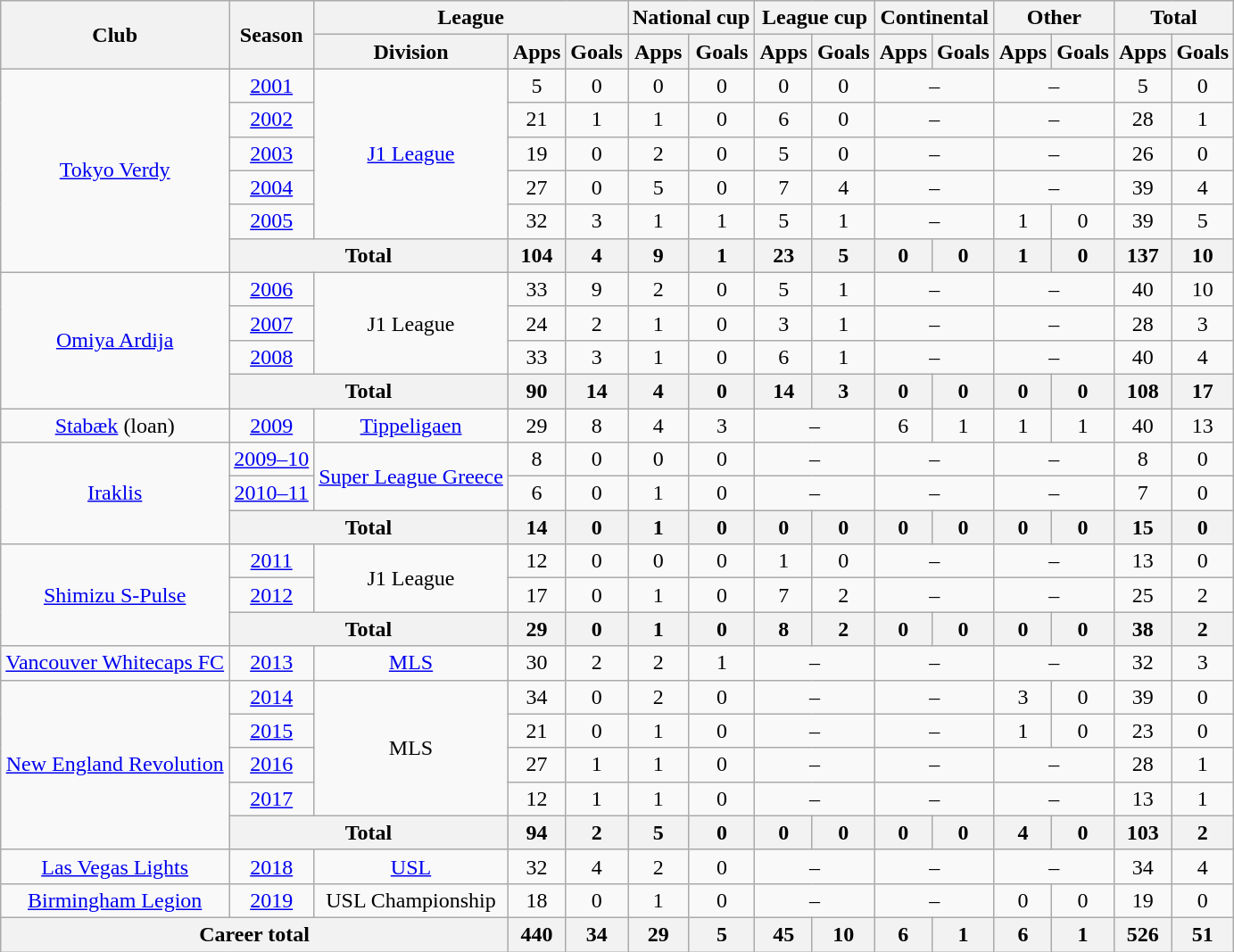<table class="wikitable" style="text-align:center">
<tr>
<th rowspan="2">Club</th>
<th rowspan="2">Season</th>
<th colspan="3">League</th>
<th colspan="2">National cup</th>
<th colspan="2">League cup</th>
<th colspan="2">Continental</th>
<th colspan="2">Other</th>
<th colspan="2">Total</th>
</tr>
<tr>
<th>Division</th>
<th>Apps</th>
<th>Goals</th>
<th>Apps</th>
<th>Goals</th>
<th>Apps</th>
<th>Goals</th>
<th>Apps</th>
<th>Goals</th>
<th>Apps</th>
<th>Goals</th>
<th>Apps</th>
<th>Goals</th>
</tr>
<tr>
<td rowspan="6"><a href='#'>Tokyo Verdy</a></td>
<td><a href='#'>2001</a></td>
<td rowspan="5"><a href='#'>J1 League</a></td>
<td>5</td>
<td>0</td>
<td>0</td>
<td>0</td>
<td>0</td>
<td>0</td>
<td colspan="2">–</td>
<td colspan="2">–</td>
<td>5</td>
<td>0</td>
</tr>
<tr>
<td><a href='#'>2002</a></td>
<td>21</td>
<td>1</td>
<td>1</td>
<td>0</td>
<td>6</td>
<td>0</td>
<td colspan="2">–</td>
<td colspan="2">–</td>
<td>28</td>
<td>1</td>
</tr>
<tr>
<td><a href='#'>2003</a></td>
<td>19</td>
<td>0</td>
<td>2</td>
<td>0</td>
<td>5</td>
<td>0</td>
<td colspan="2">–</td>
<td colspan="2">–</td>
<td>26</td>
<td>0</td>
</tr>
<tr>
<td><a href='#'>2004</a></td>
<td>27</td>
<td>0</td>
<td>5</td>
<td>0</td>
<td>7</td>
<td>4</td>
<td colspan="2">–</td>
<td colspan="2">–</td>
<td>39</td>
<td>4</td>
</tr>
<tr>
<td><a href='#'>2005</a></td>
<td>32</td>
<td>3</td>
<td>1</td>
<td>1</td>
<td>5</td>
<td>1</td>
<td colspan="2">–</td>
<td>1</td>
<td>0</td>
<td>39</td>
<td>5</td>
</tr>
<tr>
<th colspan="2">Total</th>
<th>104</th>
<th>4</th>
<th>9</th>
<th>1</th>
<th>23</th>
<th>5</th>
<th>0</th>
<th>0</th>
<th>1</th>
<th>0</th>
<th>137</th>
<th>10</th>
</tr>
<tr>
<td rowspan="4"><a href='#'>Omiya Ardija</a></td>
<td><a href='#'>2006</a></td>
<td rowspan="3">J1 League</td>
<td>33</td>
<td>9</td>
<td>2</td>
<td>0</td>
<td>5</td>
<td>1</td>
<td colspan="2">–</td>
<td colspan="2">–</td>
<td>40</td>
<td>10</td>
</tr>
<tr>
<td><a href='#'>2007</a></td>
<td>24</td>
<td>2</td>
<td>1</td>
<td>0</td>
<td>3</td>
<td>1</td>
<td colspan="2">–</td>
<td colspan="2">–</td>
<td>28</td>
<td>3</td>
</tr>
<tr>
<td><a href='#'>2008</a></td>
<td>33</td>
<td>3</td>
<td>1</td>
<td>0</td>
<td>6</td>
<td>1</td>
<td colspan="2">–</td>
<td colspan="2">–</td>
<td>40</td>
<td>4</td>
</tr>
<tr>
<th colspan="2">Total</th>
<th>90</th>
<th>14</th>
<th>4</th>
<th>0</th>
<th>14</th>
<th>3</th>
<th>0</th>
<th>0</th>
<th>0</th>
<th>0</th>
<th>108</th>
<th>17</th>
</tr>
<tr>
<td><a href='#'>Stabæk</a> (loan)</td>
<td><a href='#'>2009</a></td>
<td><a href='#'>Tippeligaen</a></td>
<td>29</td>
<td>8</td>
<td>4</td>
<td>3</td>
<td colspan="2">–</td>
<td>6</td>
<td>1</td>
<td>1</td>
<td>1</td>
<td>40</td>
<td>13</td>
</tr>
<tr>
<td rowspan="3"><a href='#'>Iraklis</a></td>
<td><a href='#'>2009–10</a></td>
<td rowspan="2"><a href='#'>Super League Greece</a></td>
<td>8</td>
<td>0</td>
<td>0</td>
<td>0</td>
<td colspan="2">–</td>
<td colspan="2">–</td>
<td colspan="2">–</td>
<td>8</td>
<td>0</td>
</tr>
<tr>
<td><a href='#'>2010–11</a></td>
<td>6</td>
<td>0</td>
<td>1</td>
<td>0</td>
<td colspan="2">–</td>
<td colspan="2">–</td>
<td colspan="2">–</td>
<td>7</td>
<td>0</td>
</tr>
<tr>
<th colspan="2">Total</th>
<th>14</th>
<th>0</th>
<th>1</th>
<th>0</th>
<th>0</th>
<th>0</th>
<th>0</th>
<th>0</th>
<th>0</th>
<th>0</th>
<th>15</th>
<th>0</th>
</tr>
<tr>
<td rowspan="3"><a href='#'>Shimizu S-Pulse</a></td>
<td><a href='#'>2011</a></td>
<td rowspan="2">J1 League</td>
<td>12</td>
<td>0</td>
<td>0</td>
<td>0</td>
<td>1</td>
<td>0</td>
<td colspan="2">–</td>
<td colspan="2">–</td>
<td>13</td>
<td>0</td>
</tr>
<tr>
<td><a href='#'>2012</a></td>
<td>17</td>
<td>0</td>
<td>1</td>
<td>0</td>
<td>7</td>
<td>2</td>
<td colspan="2">–</td>
<td colspan="2">–</td>
<td>25</td>
<td>2</td>
</tr>
<tr>
<th colspan="2">Total</th>
<th>29</th>
<th>0</th>
<th>1</th>
<th>0</th>
<th>8</th>
<th>2</th>
<th>0</th>
<th>0</th>
<th>0</th>
<th>0</th>
<th>38</th>
<th>2</th>
</tr>
<tr>
<td><a href='#'>Vancouver Whitecaps FC</a></td>
<td><a href='#'>2013</a></td>
<td><a href='#'>MLS</a></td>
<td>30</td>
<td>2</td>
<td>2</td>
<td>1</td>
<td colspan="2">–</td>
<td colspan="2">–</td>
<td colspan="2">–</td>
<td>32</td>
<td>3</td>
</tr>
<tr>
<td rowspan="5"><a href='#'>New England Revolution</a></td>
<td><a href='#'>2014</a></td>
<td rowspan="4">MLS</td>
<td>34</td>
<td>0</td>
<td>2</td>
<td>0</td>
<td colspan="2">–</td>
<td colspan="2">–</td>
<td>3</td>
<td>0</td>
<td>39</td>
<td>0</td>
</tr>
<tr>
<td><a href='#'>2015</a></td>
<td>21</td>
<td>0</td>
<td>1</td>
<td>0</td>
<td colspan="2">–</td>
<td colspan="2">–</td>
<td>1</td>
<td>0</td>
<td>23</td>
<td>0</td>
</tr>
<tr>
<td><a href='#'>2016</a></td>
<td>27</td>
<td>1</td>
<td>1</td>
<td>0</td>
<td colspan="2">–</td>
<td colspan="2">–</td>
<td colspan="2">–</td>
<td>28</td>
<td>1</td>
</tr>
<tr>
<td><a href='#'>2017</a></td>
<td>12</td>
<td>1</td>
<td>1</td>
<td>0</td>
<td colspan="2">–</td>
<td colspan="2">–</td>
<td colspan="2">–</td>
<td>13</td>
<td>1</td>
</tr>
<tr>
<th colspan="2">Total</th>
<th>94</th>
<th>2</th>
<th>5</th>
<th>0</th>
<th>0</th>
<th>0</th>
<th>0</th>
<th>0</th>
<th>4</th>
<th>0</th>
<th>103</th>
<th>2</th>
</tr>
<tr>
<td><a href='#'>Las Vegas Lights</a></td>
<td><a href='#'>2018</a></td>
<td><a href='#'>USL</a></td>
<td>32</td>
<td>4</td>
<td>2</td>
<td>0</td>
<td colspan="2">–</td>
<td colspan="2">–</td>
<td colspan="2">–</td>
<td>34</td>
<td>4</td>
</tr>
<tr>
<td><a href='#'>Birmingham Legion</a></td>
<td><a href='#'>2019</a></td>
<td>USL Championship</td>
<td>18</td>
<td>0</td>
<td>1</td>
<td>0</td>
<td colspan="2">–</td>
<td colspan="2">–</td>
<td>0</td>
<td>0</td>
<td>19</td>
<td>0</td>
</tr>
<tr>
<th colspan="3">Career total</th>
<th>440</th>
<th>34</th>
<th>29</th>
<th>5</th>
<th>45</th>
<th>10</th>
<th>6</th>
<th>1</th>
<th>6</th>
<th>1</th>
<th>526</th>
<th>51</th>
</tr>
</table>
